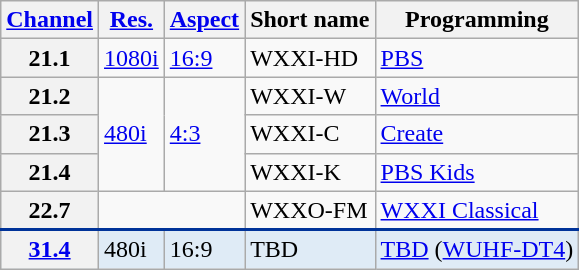<table class="wikitable">
<tr>
<th scope = "col"><a href='#'>Channel</a></th>
<th scope = "col"><a href='#'>Res.</a></th>
<th scope = "col"><a href='#'>Aspect</a></th>
<th scope = "col">Short name</th>
<th scope = "col">Programming</th>
</tr>
<tr>
<th scope = "row">21.1</th>
<td><a href='#'>1080i</a></td>
<td><a href='#'>16:9</a></td>
<td>WXXI-HD</td>
<td><a href='#'>PBS</a></td>
</tr>
<tr>
<th scope = "row">21.2</th>
<td rowspan=3><a href='#'>480i</a></td>
<td rowspan=3><a href='#'>4:3</a></td>
<td>WXXI-W</td>
<td><a href='#'>World</a></td>
</tr>
<tr>
<th scope = "row">21.3</th>
<td>WXXI-C</td>
<td><a href='#'>Create</a></td>
</tr>
<tr>
<th scope = "row">21.4</th>
<td>WXXI-K</td>
<td><a href='#'>PBS Kids</a></td>
</tr>
<tr>
<th scope = "row">22.7</th>
<td colspan=2></td>
<td>WXXO-FM</td>
<td><a href='#'>WXXI Classical</a><br></td>
</tr>
<tr style="background-color:#DFEBF6; border-top: 2px solid #003399;">
<th scope = "row"><a href='#'>31.4</a></th>
<td>480i</td>
<td>16:9</td>
<td>TBD</td>
<td><a href='#'>TBD</a> (<a href='#'>WUHF-DT4</a>)</td>
</tr>
</table>
